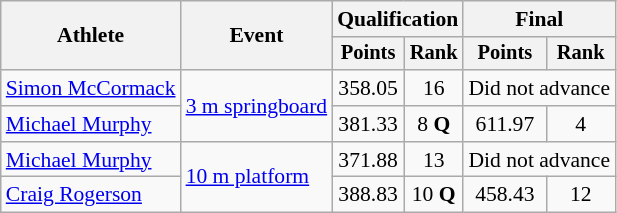<table class="wikitable" style="font-size:90%">
<tr>
<th rowspan=2>Athlete</th>
<th rowspan=2>Event</th>
<th colspan=2>Qualification</th>
<th colspan=2>Final</th>
</tr>
<tr style="font-size:95%">
<th>Points</th>
<th>Rank</th>
<th>Points</th>
<th>Rank</th>
</tr>
<tr align=center>
<td align=left><a href='#'>Simon McCormack</a></td>
<td align=left rowspan=2><a href='#'>3 m springboard</a></td>
<td>358.05</td>
<td>16</td>
<td colspan=2>Did not advance</td>
</tr>
<tr align=center>
<td align=left><a href='#'>Michael Murphy</a></td>
<td>381.33</td>
<td>8 <strong>Q</strong></td>
<td>611.97</td>
<td>4</td>
</tr>
<tr align=center>
<td align=left><a href='#'>Michael Murphy</a></td>
<td align=left rowspan=2><a href='#'>10 m platform</a></td>
<td>371.88</td>
<td>13</td>
<td colspan=2>Did not advance</td>
</tr>
<tr align=center>
<td align=left><a href='#'>Craig Rogerson</a></td>
<td>388.83</td>
<td>10 <strong>Q</strong></td>
<td>458.43</td>
<td>12</td>
</tr>
</table>
